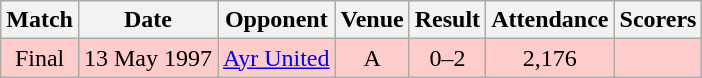<table class="wikitable" style="font-size:100%; text-align:center">
<tr>
<th>Match</th>
<th>Date</th>
<th>Opponent</th>
<th>Venue</th>
<th>Result</th>
<th>Attendance</th>
<th>Scorers</th>
</tr>
<tr style="background: #FFCCCC;">
<td>Final</td>
<td>13 May 1997</td>
<td><a href='#'>Ayr United</a></td>
<td>A</td>
<td>0–2</td>
<td>2,176</td>
<td></td>
</tr>
</table>
